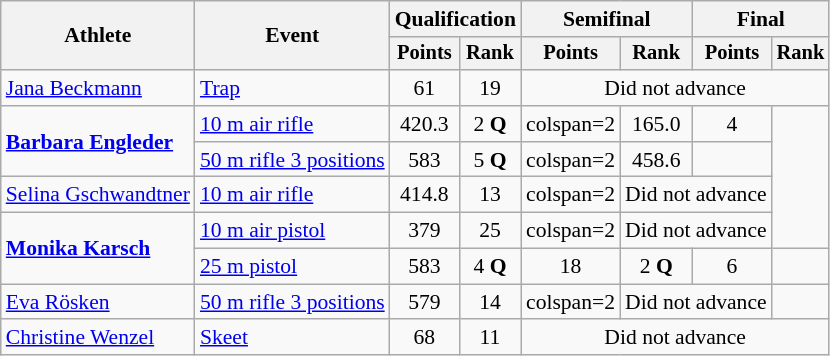<table class="wikitable" style="font-size:90%">
<tr>
<th rowspan="2">Athlete</th>
<th rowspan="2">Event</th>
<th colspan=2>Qualification</th>
<th colspan=2>Semifinal</th>
<th colspan=2>Final</th>
</tr>
<tr style="font-size:95%">
<th>Points</th>
<th>Rank</th>
<th>Points</th>
<th>Rank</th>
<th>Points</th>
<th>Rank</th>
</tr>
<tr align=center>
<td align=left><a href='#'>Jana Beckmann</a></td>
<td align=left><a href='#'>Trap</a></td>
<td>61</td>
<td>19</td>
<td colspan=4>Did not advance</td>
</tr>
<tr align=center>
<td align=left rowspan=2><strong><a href='#'>Barbara Engleder</a></strong></td>
<td align=left><a href='#'>10 m air rifle</a></td>
<td>420.3</td>
<td>2 <strong>Q</strong></td>
<td>colspan=2 </td>
<td>165.0</td>
<td>4</td>
</tr>
<tr align=center>
<td align=left><a href='#'>50 m rifle 3 positions</a></td>
<td>583</td>
<td>5 <strong>Q</strong></td>
<td>colspan=2 </td>
<td>458.6 </td>
<td></td>
</tr>
<tr align=center>
<td align=left><a href='#'>Selina Gschwandtner</a></td>
<td align=left><a href='#'>10 m air rifle</a></td>
<td>414.8</td>
<td>13</td>
<td>colspan=2 </td>
<td colspan=2>Did not advance</td>
</tr>
<tr align=center>
<td align=left rowspan=2><strong><a href='#'>Monika Karsch</a></strong></td>
<td align=left><a href='#'>10 m air pistol</a></td>
<td>379</td>
<td>25</td>
<td>colspan=2 </td>
<td colspan=2>Did not advance</td>
</tr>
<tr align=center>
<td align=left><a href='#'>25 m pistol</a></td>
<td>583</td>
<td>4 <strong>Q</strong></td>
<td>18</td>
<td>2 <strong>Q</strong></td>
<td>6</td>
<td></td>
</tr>
<tr align=center>
<td align=left><a href='#'>Eva Rösken</a></td>
<td align=left><a href='#'>50 m rifle 3 positions</a></td>
<td>579</td>
<td>14</td>
<td>colspan=2 </td>
<td colspan=2>Did not advance</td>
</tr>
<tr align=center>
<td align=left><a href='#'>Christine Wenzel</a></td>
<td align=left><a href='#'>Skeet</a></td>
<td>68</td>
<td>11</td>
<td colspan=4>Did not advance</td>
</tr>
</table>
